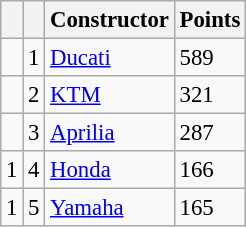<table class="wikitable" style="font-size: 95%;">
<tr>
<th></th>
<th></th>
<th>Constructor</th>
<th>Points</th>
</tr>
<tr>
<td></td>
<td align=center>1</td>
<td> <a href='#'>Ducati</a></td>
<td align=left>589</td>
</tr>
<tr>
<td></td>
<td align=center>2</td>
<td> <a href='#'>KTM</a></td>
<td align=left>321</td>
</tr>
<tr>
<td></td>
<td align=center>3</td>
<td> <a href='#'>Aprilia</a></td>
<td align=left>287</td>
</tr>
<tr>
<td> 1</td>
<td align=center>4</td>
<td> <a href='#'>Honda</a></td>
<td align=left>166</td>
</tr>
<tr>
<td> 1</td>
<td align=center>5</td>
<td> <a href='#'>Yamaha</a></td>
<td align=left>165</td>
</tr>
</table>
